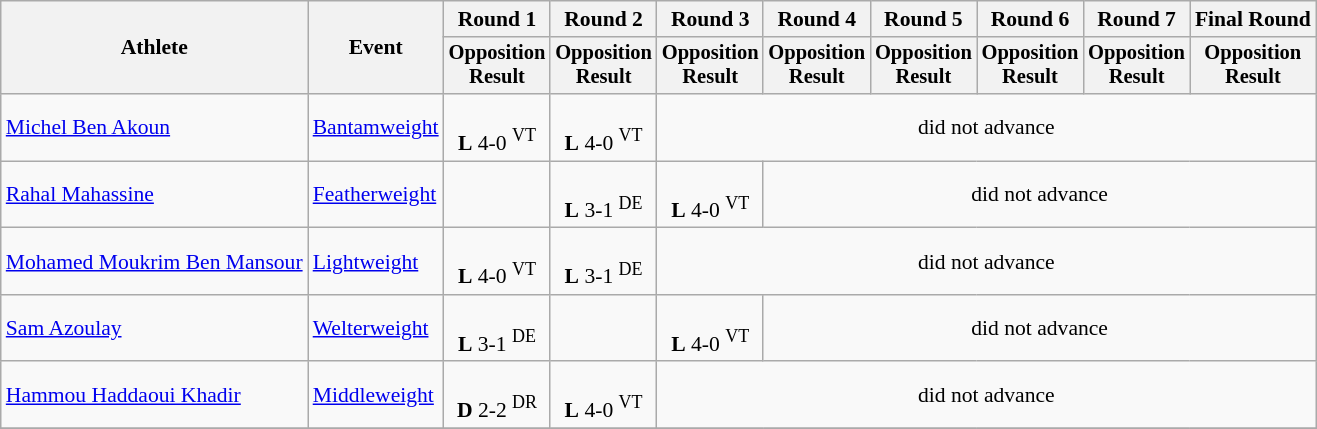<table class="wikitable" style="font-size:90%">
<tr>
<th rowspan="2">Athlete</th>
<th rowspan="2">Event</th>
<th>Round 1</th>
<th>Round 2</th>
<th>Round 3</th>
<th>Round 4</th>
<th>Round 5</th>
<th>Round 6</th>
<th>Round 7</th>
<th>Final Round</th>
</tr>
<tr style="font-size:95%">
<th>Opposition<br>Result</th>
<th>Opposition<br>Result</th>
<th>Opposition<br>Result</th>
<th>Opposition<br>Result</th>
<th>Opposition<br>Result</th>
<th>Opposition<br>Result</th>
<th>Opposition<br>Result</th>
<th>Opposition<br>Result</th>
</tr>
<tr align=center>
<td align=left><a href='#'>Michel Ben Akoun</a></td>
<td align=left><a href='#'>Bantamweight</a></td>
<td><br><strong>L</strong> 4-0 <sup>VT</sup></td>
<td><br><strong>L</strong> 4-0 <sup>VT</sup></td>
<td colspan=12>did not advance</td>
</tr>
<tr align=center>
<td align=left><a href='#'>Rahal Mahassine</a></td>
<td align=left><a href='#'>Featherweight</a></td>
<td></td>
<td><br><strong>L</strong> 3-1 <sup>DE</sup></td>
<td><br><strong>L</strong> 4-0 <sup>VT</sup></td>
<td colspan=10>did not advance</td>
</tr>
<tr align=center>
<td align=left><a href='#'>Mohamed Moukrim Ben Mansour</a></td>
<td align=left><a href='#'>Lightweight</a></td>
<td><br><strong>L</strong> 4-0 <sup>VT</sup></td>
<td><br><strong>L</strong> 3-1 <sup>DE</sup></td>
<td colspan=12>did not advance</td>
</tr>
<tr align=center>
<td align=left><a href='#'>Sam Azoulay</a></td>
<td align=left><a href='#'>Welterweight</a></td>
<td><br><strong>L</strong> 3-1 <sup>DE</sup></td>
<td></td>
<td><br><strong>L</strong> 4-0 <sup>VT</sup></td>
<td colspan=10>did not advance</td>
</tr>
<tr align=center>
<td align=left><a href='#'>Hammou Haddaoui Khadir</a></td>
<td align=left><a href='#'>Middleweight</a></td>
<td><br><strong>D</strong> 2-2 <sup>DR</sup></td>
<td><br><strong>L</strong> 4-0 <sup>VT</sup></td>
<td colspan=12>did not advance</td>
</tr>
<tr align=center>
</tr>
</table>
